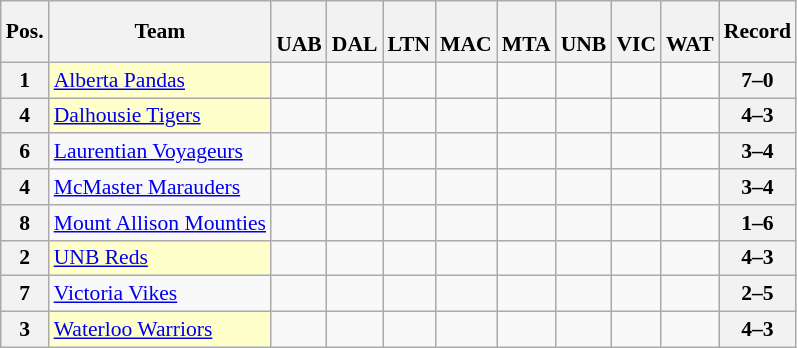<table class="wikitable sortable nowrap" style="text-align:center; font-size:0.9em;">
<tr>
<th>Pos.</th>
<th>Team</th>
<th><br>UAB</th>
<th><br>DAL</th>
<th><br>LTN</th>
<th><br>MAC</th>
<th><br>MTA</th>
<th><br>UNB</th>
<th><br>VIC</th>
<th><br>WAT</th>
<th>Record</th>
</tr>
<tr>
<th>1</th>
<td style="text-align:left; background:#ffc;"> <a href='#'>Alberta Pandas</a></td>
<td></td>
<td></td>
<td></td>
<td></td>
<td></td>
<td></td>
<td></td>
<td></td>
<th>7–0</th>
</tr>
<tr>
<th>4</th>
<td style="text-align:left; background:#ffc;"> <a href='#'>Dalhousie Tigers</a></td>
<td></td>
<td></td>
<td></td>
<td></td>
<td></td>
<td></td>
<td></td>
<td></td>
<th>4–3</th>
</tr>
<tr>
<th>6</th>
<td style="text-align:left;"> <a href='#'>Laurentian Voyageurs</a></td>
<td></td>
<td></td>
<td></td>
<td></td>
<td></td>
<td></td>
<td></td>
<td></td>
<th>3–4</th>
</tr>
<tr>
<th>4</th>
<td style="text-align:left;"> <a href='#'>McMaster Marauders</a></td>
<td></td>
<td></td>
<td></td>
<td></td>
<td></td>
<td></td>
<td></td>
<td></td>
<th>3–4</th>
</tr>
<tr>
<th>8</th>
<td style="text-align:left;"> <a href='#'>Mount Allison Mounties</a></td>
<td></td>
<td></td>
<td></td>
<td></td>
<td></td>
<td></td>
<td></td>
<td></td>
<th>1–6</th>
</tr>
<tr>
<th>2</th>
<td style="text-align:left; background:#ffc;"> <a href='#'>UNB Reds</a></td>
<td></td>
<td></td>
<td></td>
<td></td>
<td></td>
<td></td>
<td></td>
<td></td>
<th>4–3</th>
</tr>
<tr>
<th>7</th>
<td style="text-align:left;"> <a href='#'>Victoria Vikes</a></td>
<td></td>
<td></td>
<td></td>
<td></td>
<td></td>
<td></td>
<td></td>
<td></td>
<th>2–5</th>
</tr>
<tr>
<th>3</th>
<td style="text-align:left; background:#ffc;"> <a href='#'>Waterloo Warriors</a></td>
<td></td>
<td></td>
<td></td>
<td></td>
<td></td>
<td></td>
<td></td>
<td></td>
<th>4–3</th>
</tr>
</table>
